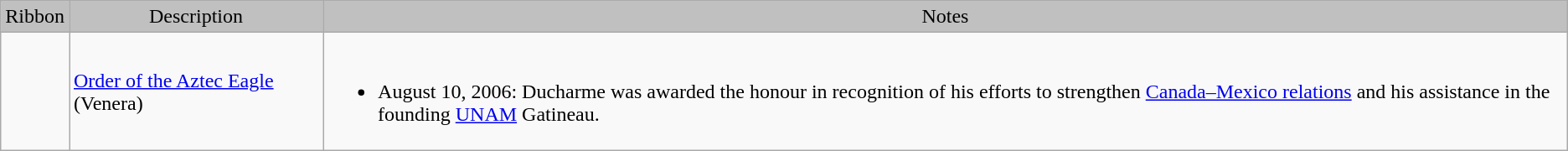<table class="wikitable">
<tr style="background:silver; text-align:center;">
<td>Ribbon</td>
<td>Description</td>
<td>Notes</td>
</tr>
<tr>
<td></td>
<td><a href='#'>Order of the Aztec Eagle</a> (Venera)</td>
<td><br><ul><li>August 10, 2006: Ducharme was awarded the honour in recognition of his efforts to strengthen <a href='#'>Canada–Mexico relations</a> and his assistance in the founding <a href='#'>UNAM</a> Gatineau.</li></ul></td>
</tr>
</table>
